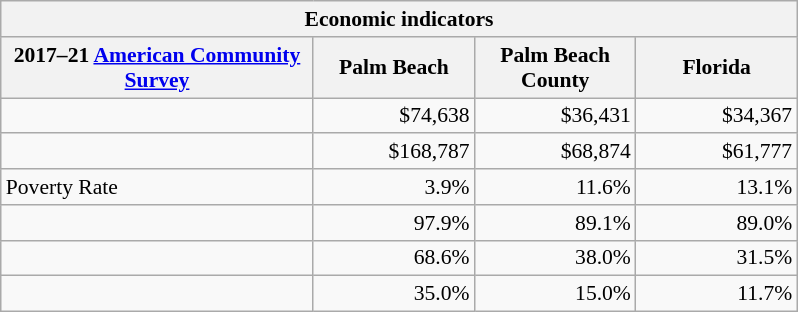<table class="wikitable" style="font-size: 90%; text-align: right;">
<tr>
<th colspan="4">Economic indicators</th>
</tr>
<tr>
<th style="width: 14em;">2017–21 <a href='#'>American Community Survey</a></th>
<th style="width: 7em;">Palm Beach</th>
<th style="width: 7em;">Palm Beach County</th>
<th style="width: 7em;">Florida</th>
</tr>
<tr>
<td style="text-align:left"></td>
<td>$74,638</td>
<td>$36,431</td>
<td>$34,367</td>
</tr>
<tr>
<td style="text-align:left"></td>
<td>$168,787</td>
<td>$68,874</td>
<td>$61,777</td>
</tr>
<tr>
<td style="text-align:left">Poverty Rate</td>
<td>3.9%</td>
<td>11.6%</td>
<td>13.1%</td>
</tr>
<tr>
<td style="text-align:left"></td>
<td>97.9%</td>
<td>89.1%</td>
<td>89.0%</td>
</tr>
<tr>
<td style="text-align:left"></td>
<td>68.6%</td>
<td>38.0%</td>
<td>31.5%</td>
</tr>
<tr>
<td style="text-align:left"></td>
<td>35.0%</td>
<td>15.0%</td>
<td>11.7%</td>
</tr>
</table>
